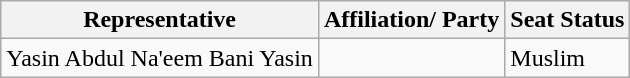<table class="wikitable">
<tr>
<th>Representative</th>
<th>Affiliation/ Party</th>
<th>Seat Status</th>
</tr>
<tr>
<td>Yasin Abdul Na'eem Bani Yasin</td>
<td></td>
<td>Muslim</td>
</tr>
</table>
